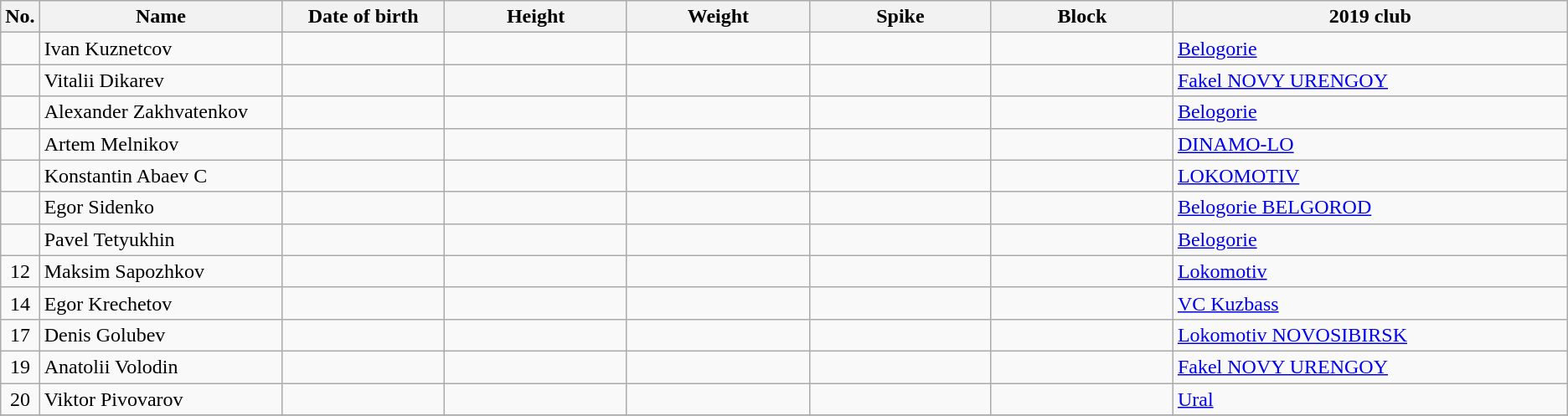<table class="wikitable sortable" style="font-size:100%; text-align:center;">
<tr>
<th>No.</th>
<th style="width:12em">Name</th>
<th style="width:8em">Date of birth</th>
<th style="width:9em">Height</th>
<th style="width:9em">Weight</th>
<th style="width:9em">Spike</th>
<th style="width:9em">Block</th>
<th style="width:20em">2019 club</th>
</tr>
<tr>
<td></td>
<td align=left>Ivan Kuznetcov</td>
<td align=right></td>
<td></td>
<td></td>
<td></td>
<td></td>
<td align=left> <a href='#'>Belogorie</a></td>
</tr>
<tr>
<td></td>
<td align=left>Vitalii Dikarev</td>
<td align=right></td>
<td></td>
<td></td>
<td></td>
<td></td>
<td align=left> <a href='#'>Fakel NOVY URENGOY</a></td>
</tr>
<tr>
<td></td>
<td align=left>Alexander Zakhvatenkov</td>
<td align=right></td>
<td></td>
<td></td>
<td></td>
<td></td>
<td align=left> <a href='#'>Belogorie</a></td>
</tr>
<tr>
<td></td>
<td align=left>Artem Melnikov</td>
<td align=right></td>
<td></td>
<td></td>
<td></td>
<td></td>
<td align=left> <a href='#'>DINAMO-LO</a></td>
</tr>
<tr>
<td></td>
<td align=left>Konstantin Abaev C</td>
<td align=right></td>
<td></td>
<td></td>
<td></td>
<td></td>
<td align=left> <a href='#'>LOKOMOTIV</a></td>
</tr>
<tr>
<td></td>
<td align=left>Egor Sidenko</td>
<td align=right></td>
<td></td>
<td></td>
<td></td>
<td></td>
<td align=left> <a href='#'>Belogorie BELGOROD</a></td>
</tr>
<tr>
<td></td>
<td align=left>Pavel Tetyukhin</td>
<td align=right></td>
<td></td>
<td></td>
<td></td>
<td></td>
<td align=left> <a href='#'>Belogorie</a></td>
</tr>
<tr>
<td>12</td>
<td align=left>Maksim Sapozhkov</td>
<td align=right></td>
<td></td>
<td></td>
<td></td>
<td></td>
<td align=left> <a href='#'>Lokomotiv</a></td>
</tr>
<tr>
<td>14</td>
<td align=left>Egor Krechetov</td>
<td align=right></td>
<td></td>
<td></td>
<td></td>
<td></td>
<td align=left> <a href='#'>VC Kuzbass</a></td>
</tr>
<tr>
<td>17</td>
<td align=left>Denis Golubev</td>
<td align=right></td>
<td></td>
<td></td>
<td></td>
<td></td>
<td align=left> <a href='#'>Lokomotiv NOVOSIBIRSK</a></td>
</tr>
<tr>
<td>19</td>
<td align=left>Anatolii Volodin</td>
<td align=right></td>
<td></td>
<td></td>
<td></td>
<td></td>
<td align=left> <a href='#'>Fakel NOVY URENGOY</a></td>
</tr>
<tr>
<td>20</td>
<td align=left>Viktor Pivovarov</td>
<td align=right></td>
<td></td>
<td></td>
<td></td>
<td></td>
<td align=left> <a href='#'>Ural</a></td>
</tr>
<tr>
</tr>
</table>
